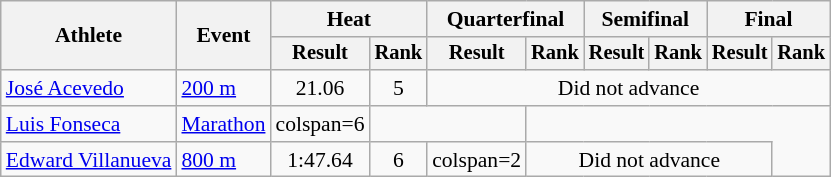<table class=wikitable style="font-size:90%">
<tr>
<th rowspan="2">Athlete</th>
<th rowspan="2">Event</th>
<th colspan="2">Heat</th>
<th colspan="2">Quarterfinal</th>
<th colspan="2">Semifinal</th>
<th colspan="2">Final</th>
</tr>
<tr style="font-size:95%">
<th>Result</th>
<th>Rank</th>
<th>Result</th>
<th>Rank</th>
<th>Result</th>
<th>Rank</th>
<th>Result</th>
<th>Rank</th>
</tr>
<tr align=center>
<td align=left><a href='#'>José Acevedo</a></td>
<td align=left><a href='#'>200 m</a></td>
<td>21.06</td>
<td>5</td>
<td colspan=6>Did not advance</td>
</tr>
<tr align=center>
<td align=left><a href='#'>Luis Fonseca</a></td>
<td align=left><a href='#'>Marathon</a></td>
<td>colspan=6 </td>
<td colspan=2></td>
</tr>
<tr align=center>
<td align=left><a href='#'>Edward Villanueva</a></td>
<td align=left><a href='#'>800 m</a></td>
<td>1:47.64</td>
<td>6</td>
<td>colspan=2 </td>
<td colspan=4>Did not advance</td>
</tr>
</table>
